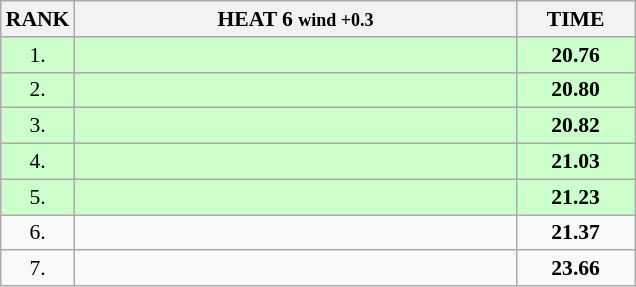<table class="wikitable" style="border-collapse: collapse; font-size: 90%;">
<tr>
<th>RANK</th>
<th style="width: 20em">HEAT 6 <small>wind +0.3</small></th>
<th style="width: 5em">TIME</th>
</tr>
<tr style="background:#ccffcc;">
<td align="center">1.</td>
<td></td>
<td align="center"><strong>20.76</strong></td>
</tr>
<tr style="background:#ccffcc;">
<td align="center">2.</td>
<td></td>
<td align="center"><strong>20.80</strong></td>
</tr>
<tr style="background:#ccffcc;">
<td align="center">3.</td>
<td></td>
<td align="center"><strong>20.82</strong></td>
</tr>
<tr style="background:#ccffcc;">
<td align="center">4.</td>
<td></td>
<td align="center"><strong>21.03</strong></td>
</tr>
<tr style="background:#ccffcc;">
<td align="center">5.</td>
<td></td>
<td align="center"><strong>21.23</strong></td>
</tr>
<tr>
<td align="center">6.</td>
<td></td>
<td align="center"><strong>21.37</strong></td>
</tr>
<tr>
<td align="center">7.</td>
<td></td>
<td align="center"><strong>23.66</strong></td>
</tr>
</table>
